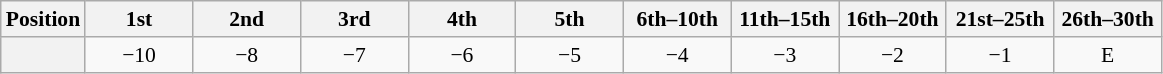<table class="wikitable" style="font-size:90%;text-align:center">
<tr>
<th style="text-align:left">Position</th>
<th style="width:65px;">1st</th>
<th style="width:65px;">2nd</th>
<th style="width:65px;">3rd</th>
<th style="width:65px;">4th</th>
<th style="width:65px;">5th</th>
<th style="width:65px;">6th–10th</th>
<th style="width:65px;">11th–15th</th>
<th style="width:65px;">16th–20th</th>
<th style="width:65px;">21st–25th</th>
<th style="width:65px;">26th–30th</th>
</tr>
<tr>
<th style="text-align:left"></th>
<td>−10</td>
<td>−8</td>
<td>−7</td>
<td>−6</td>
<td>−5</td>
<td>−4</td>
<td>−3</td>
<td>−2</td>
<td>−1</td>
<td>E</td>
</tr>
</table>
